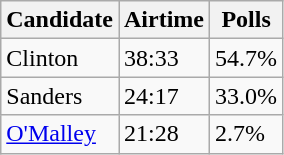<table class="wikitable sortable floatright">
<tr>
<th>Candidate</th>
<th>Airtime</th>
<th>Polls</th>
</tr>
<tr>
<td>Clinton</td>
<td>38:33</td>
<td>54.7%</td>
</tr>
<tr>
<td>Sanders</td>
<td>24:17</td>
<td>33.0%</td>
</tr>
<tr>
<td><a href='#'>O'Malley</a></td>
<td>21:28</td>
<td>2.7%</td>
</tr>
</table>
